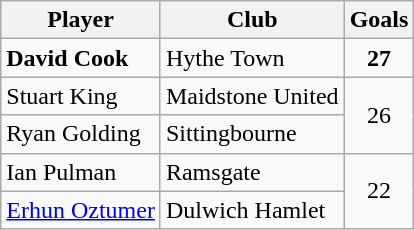<table class="wikitable">
<tr>
<th>Player</th>
<th>Club</th>
<th>Goals</th>
</tr>
<tr>
<td><strong>David Cook</strong></td>
<td>Hythe Town</td>
<td align="center"><strong>27</strong></td>
</tr>
<tr>
<td>Stuart King</td>
<td>Maidstone United</td>
<td rowspan="2" align="center">26</td>
</tr>
<tr>
<td>Ryan Golding</td>
<td>Sittingbourne</td>
</tr>
<tr>
<td>Ian Pulman</td>
<td>Ramsgate</td>
<td rowspan="2" align="center">22</td>
</tr>
<tr>
<td><a href='#'>Erhun Oztumer</a></td>
<td>Dulwich Hamlet</td>
</tr>
</table>
